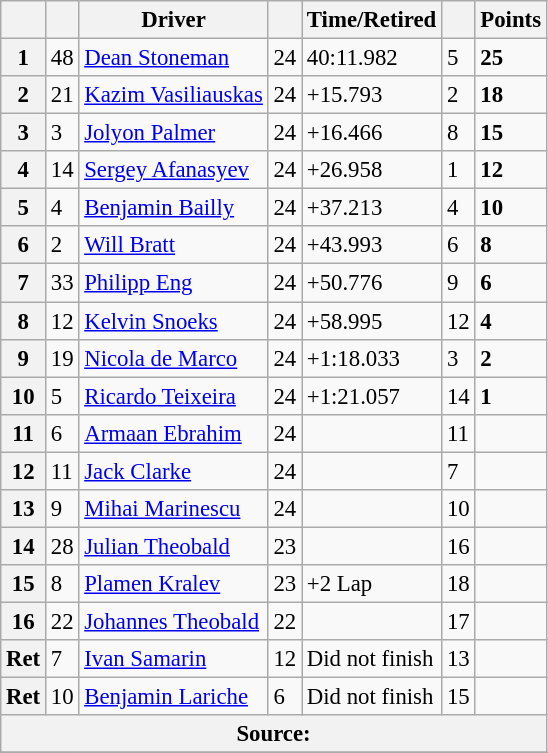<table class="wikitable" style="font-size:95%">
<tr>
<th scope="col"></th>
<th scope="col"></th>
<th scope="col">Driver</th>
<th scope="col"></th>
<th scope="col">Time/Retired</th>
<th scope="col"></th>
<th scope="col">Points</th>
</tr>
<tr>
<th scope="row"><strong>1</strong></th>
<td>48</td>
<td><a href='#'>Dean Stoneman</a></td>
<td>24</td>
<td>40:11.982</td>
<td>5</td>
<td><strong>25</strong></td>
</tr>
<tr>
<th scope="row">2</th>
<td>21</td>
<td><a href='#'>Kazim Vasiliauskas</a></td>
<td>24</td>
<td>+15.793</td>
<td>2</td>
<td><strong>18</strong></td>
</tr>
<tr>
<th scope="row">3</th>
<td>3</td>
<td><a href='#'>Jolyon Palmer</a></td>
<td>24</td>
<td>+16.466</td>
<td>8</td>
<td><strong>15</strong></td>
</tr>
<tr>
<th scope="row">4</th>
<td>14</td>
<td><a href='#'>Sergey Afanasyev</a></td>
<td>24</td>
<td>+26.958</td>
<td>1</td>
<td><strong>12</strong></td>
</tr>
<tr>
<th scope="row">5</th>
<td>4</td>
<td><a href='#'>Benjamin Bailly</a></td>
<td>24</td>
<td>+37.213</td>
<td>4</td>
<td><strong>10</strong></td>
</tr>
<tr>
<th scope="row">6</th>
<td>2</td>
<td><a href='#'>Will Bratt</a></td>
<td>24</td>
<td>+43.993</td>
<td>6</td>
<td><strong>8</strong></td>
</tr>
<tr>
<th scope="row">7</th>
<td>33</td>
<td><a href='#'>Philipp Eng</a></td>
<td>24</td>
<td>+50.776</td>
<td>9</td>
<td><strong>6</strong></td>
</tr>
<tr>
<th scope="row">8</th>
<td>12</td>
<td><a href='#'>Kelvin Snoeks</a></td>
<td>24</td>
<td>+58.995</td>
<td>12</td>
<td><strong>4</strong></td>
</tr>
<tr>
<th scope="row">9</th>
<td>19</td>
<td><a href='#'>Nicola de Marco</a></td>
<td>24</td>
<td>+1:18.033</td>
<td>3</td>
<td><strong>2</strong></td>
</tr>
<tr>
<th scope="row">10</th>
<td>5</td>
<td><a href='#'>Ricardo Teixeira</a></td>
<td>24</td>
<td>+1:21.057</td>
<td>14</td>
<td><strong>1</strong></td>
</tr>
<tr>
<th scope="row">11</th>
<td>6</td>
<td><a href='#'>Armaan Ebrahim</a></td>
<td>24</td>
<td></td>
<td>11</td>
<td></td>
</tr>
<tr>
<th scope="row">12</th>
<td>11</td>
<td><a href='#'>Jack Clarke</a></td>
<td>24</td>
<td></td>
<td>7</td>
<td></td>
</tr>
<tr>
<th scope="row">13</th>
<td>9</td>
<td><a href='#'>Mihai Marinescu</a></td>
<td>24</td>
<td></td>
<td>10</td>
<td></td>
</tr>
<tr>
<th scope="row">14</th>
<td>28</td>
<td><a href='#'>Julian Theobald</a></td>
<td>23</td>
<td></td>
<td>16</td>
<td></td>
</tr>
<tr>
<th scope="row">15</th>
<td>8</td>
<td><a href='#'>Plamen Kralev</a></td>
<td>23</td>
<td>+2 Lap</td>
<td>18</td>
<td></td>
</tr>
<tr>
<th scope="row">16</th>
<td>22</td>
<td><a href='#'>Johannes Theobald</a></td>
<td>22</td>
<td></td>
<td>17</td>
<td></td>
</tr>
<tr>
<th scope="row">Ret</th>
<td>7</td>
<td><a href='#'>Ivan Samarin</a></td>
<td>12</td>
<td>Did not finish</td>
<td>13</td>
<td></td>
</tr>
<tr>
<th scope="row">Ret</th>
<td>10</td>
<td><a href='#'>Benjamin Lariche</a></td>
<td>6</td>
<td>Did not finish</td>
<td>15</td>
<td></td>
</tr>
<tr>
<th colspan="7">Source:</th>
</tr>
<tr>
</tr>
</table>
